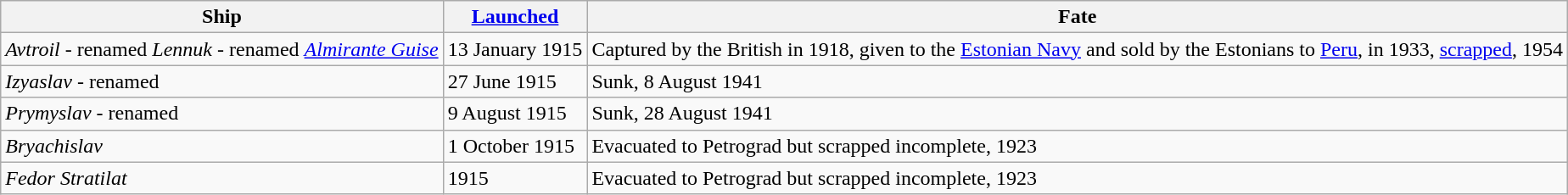<table class="wikitable plainrowheaders">
<tr>
<th scope="col">Ship</th>
<th scope="col"><a href='#'>Launched</a></th>
<th scope="col">Fate</th>
</tr>
<tr>
<td scope="row"><em>Avtroil</em> - renamed <em>Lennuk</em> - renamed <a href='#'><em>Almirante Guise</em></a></td>
<td>13 January 1915</td>
<td>Captured by the British in 1918, given to the <a href='#'>Estonian Navy</a> and sold by the Estonians to <a href='#'>Peru</a>, in 1933, <a href='#'>scrapped</a>, 1954</td>
</tr>
<tr>
<td scope="row"><em>Izyaslav</em> - renamed </td>
<td>27 June 1915</td>
<td>Sunk, 8 August 1941</td>
</tr>
<tr>
<td scope="row"><em>Prymyslav</em> - renamed </td>
<td>9 August 1915</td>
<td>Sunk, 28 August 1941</td>
</tr>
<tr>
<td scope="row"><em>Bryachislav</em></td>
<td>1 October 1915</td>
<td>Evacuated to Petrograd but scrapped incomplete, 1923</td>
</tr>
<tr>
<td scope="row"><em>Fedor Stratilat</em></td>
<td>1915</td>
<td>Evacuated to Petrograd but scrapped incomplete, 1923</td>
</tr>
</table>
